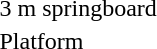<table>
<tr>
<td>3 m springboard</td>
<td></td>
<td></td>
<td></td>
</tr>
<tr>
<td>Platform</td>
<td></td>
<td></td>
<td></td>
</tr>
</table>
